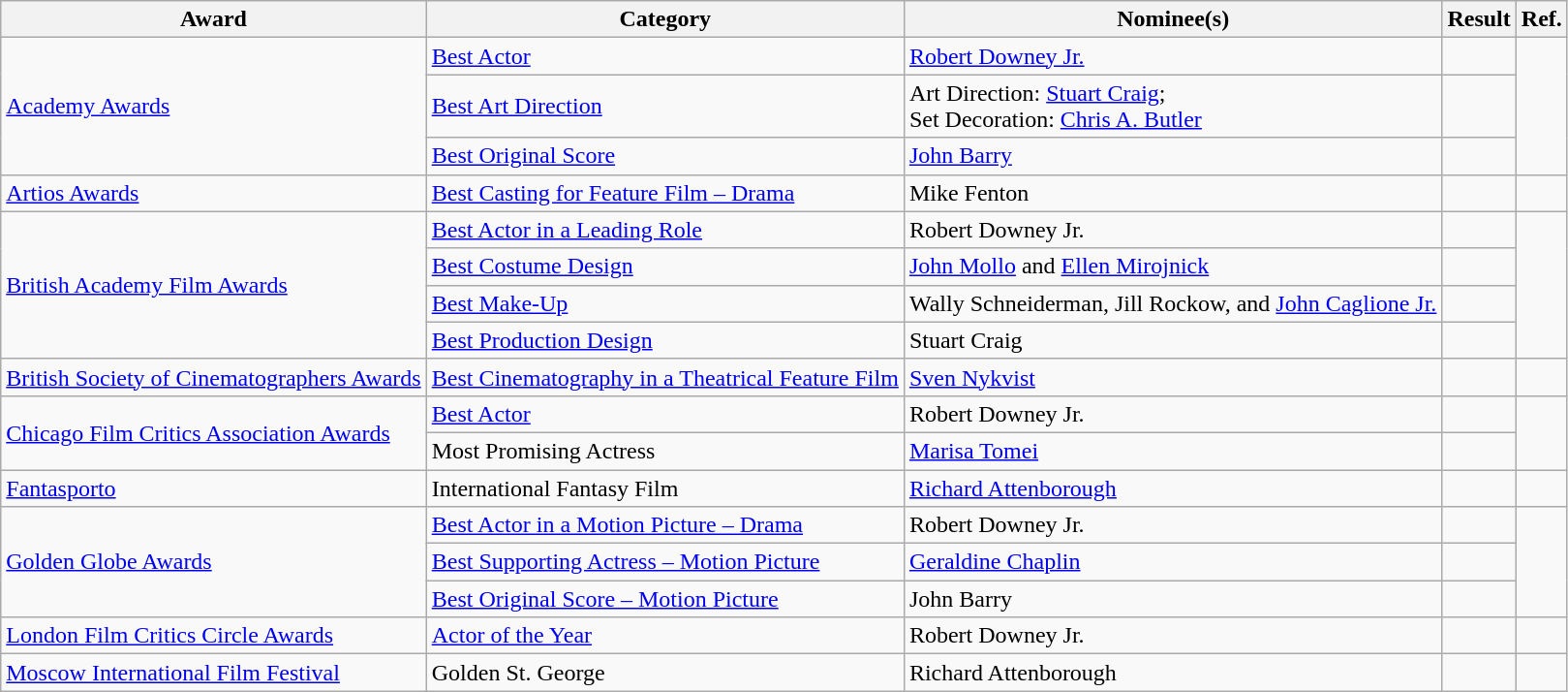<table class="wikitable plainrowheaders">
<tr>
<th>Award</th>
<th>Category</th>
<th>Nominee(s)</th>
<th>Result</th>
<th>Ref.</th>
</tr>
<tr>
<td rowspan="3"><a href='#'>Academy Awards</a></td>
<td><a href='#'>Best Actor</a></td>
<td><a href='#'>Robert Downey Jr.</a></td>
<td></td>
<td align="center" rowspan="3"></td>
</tr>
<tr>
<td><a href='#'>Best Art Direction</a></td>
<td>Art Direction: <a href='#'>Stuart Craig</a>; <br> Set Decoration: <a href='#'>Chris A. Butler</a></td>
<td></td>
</tr>
<tr>
<td><a href='#'>Best Original Score</a></td>
<td><a href='#'>John Barry</a></td>
<td></td>
</tr>
<tr>
<td><a href='#'>Artios Awards</a></td>
<td><a href='#'>Best Casting for Feature Film – Drama</a></td>
<td>Mike Fenton</td>
<td></td>
<td align="center"></td>
</tr>
<tr>
<td rowspan="4"><a href='#'>British Academy Film Awards</a></td>
<td><a href='#'>Best Actor in a Leading Role</a></td>
<td>Robert Downey Jr.</td>
<td></td>
<td align="center" rowspan="4"></td>
</tr>
<tr>
<td><a href='#'>Best Costume Design</a></td>
<td><a href='#'>John Mollo</a> and <a href='#'>Ellen Mirojnick</a></td>
<td></td>
</tr>
<tr>
<td><a href='#'>Best Make-Up</a></td>
<td>Wally Schneiderman, Jill Rockow, and <a href='#'>John Caglione Jr.</a></td>
<td></td>
</tr>
<tr>
<td><a href='#'>Best Production Design</a></td>
<td>Stuart Craig</td>
<td></td>
</tr>
<tr>
<td><a href='#'>British Society of Cinematographers Awards</a></td>
<td><a href='#'>Best Cinematography in a Theatrical Feature Film</a></td>
<td><a href='#'>Sven Nykvist</a></td>
<td></td>
<td align="center"></td>
</tr>
<tr>
<td rowspan="2"><a href='#'>Chicago Film Critics Association Awards</a></td>
<td><a href='#'>Best Actor</a></td>
<td>Robert Downey Jr.</td>
<td></td>
<td align="center" rowspan="2"></td>
</tr>
<tr>
<td>Most Promising Actress</td>
<td><a href='#'>Marisa Tomei</a> </td>
<td></td>
</tr>
<tr>
<td><a href='#'>Fantasporto</a></td>
<td>International Fantasy Film</td>
<td><a href='#'>Richard Attenborough</a></td>
<td></td>
<td align="center"></td>
</tr>
<tr>
<td rowspan="3"><a href='#'>Golden Globe Awards</a></td>
<td><a href='#'>Best Actor in a Motion Picture – Drama</a></td>
<td>Robert Downey Jr.</td>
<td></td>
<td align="center" rowspan="3"></td>
</tr>
<tr>
<td><a href='#'>Best Supporting Actress – Motion Picture</a></td>
<td><a href='#'>Geraldine Chaplin</a></td>
<td></td>
</tr>
<tr>
<td><a href='#'>Best Original Score – Motion Picture</a></td>
<td>John Barry</td>
<td></td>
</tr>
<tr>
<td><a href='#'>London Film Critics Circle Awards</a></td>
<td><a href='#'>Actor of the Year</a></td>
<td>Robert Downey Jr.</td>
<td></td>
<td align="center"></td>
</tr>
<tr>
<td><a href='#'>Moscow International Film Festival</a></td>
<td>Golden St. George</td>
<td>Richard Attenborough</td>
<td></td>
<td align="center"></td>
</tr>
</table>
